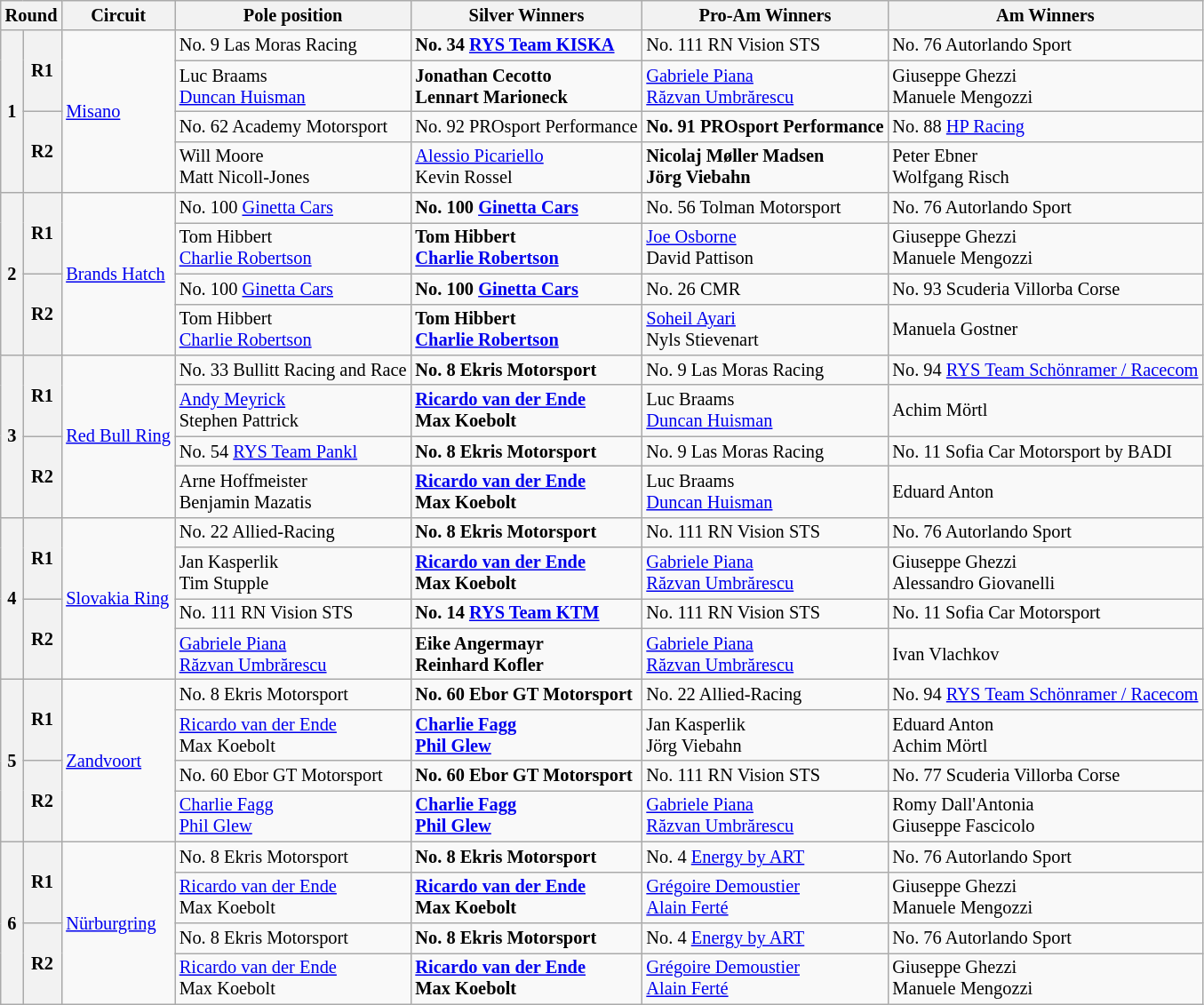<table class="wikitable" style="font-size: 85%;">
<tr>
<th colspan=2>Round</th>
<th>Circuit</th>
<th>Pole position</th>
<th>Silver Winners</th>
<th>Pro-Am Winners</th>
<th>Am Winners</th>
</tr>
<tr>
<th rowspan=4>1</th>
<th rowspan=2>R1</th>
<td rowspan=4> <a href='#'>Misano</a></td>
<td> No. 9 Las Moras Racing</td>
<td><strong> No. 34 <a href='#'>RYS Team KISKA</a></strong></td>
<td> No. 111 RN Vision STS</td>
<td> No. 76 Autorlando Sport</td>
</tr>
<tr>
<td> Luc Braams<br> <a href='#'>Duncan Huisman</a></td>
<td><strong> Jonathan Cecotto<br> Lennart Marioneck</strong></td>
<td> <a href='#'>Gabriele Piana</a><br> <a href='#'>Răzvan Umbrărescu</a></td>
<td> Giuseppe Ghezzi<br> Manuele Mengozzi</td>
</tr>
<tr>
<th rowspan=2>R2</th>
<td> No. 62 Academy Motorsport</td>
<td> No. 92 PROsport Performance</td>
<td><strong> No. 91 PROsport Performance</strong></td>
<td> No. 88 <a href='#'>HP Racing</a></td>
</tr>
<tr>
<td> Will Moore<br> Matt Nicoll-Jones</td>
<td> <a href='#'>Alessio Picariello</a><br> Kevin Rossel</td>
<td><strong> Nicolaj Møller Madsen<br> Jörg Viebahn</strong></td>
<td> Peter Ebner<br> Wolfgang Risch</td>
</tr>
<tr>
<th rowspan=4>2</th>
<th rowspan=2>R1</th>
<td rowspan=4> <a href='#'>Brands Hatch</a></td>
<td> No. 100 <a href='#'>Ginetta Cars</a></td>
<td><strong> No. 100 <a href='#'>Ginetta Cars</a></strong></td>
<td> No. 56 Tolman Motorsport</td>
<td> No. 76 Autorlando Sport</td>
</tr>
<tr>
<td> Tom Hibbert<br> <a href='#'>Charlie Robertson</a></td>
<td><strong> Tom Hibbert<br> <a href='#'>Charlie Robertson</a></strong></td>
<td> <a href='#'>Joe Osborne</a><br> David Pattison</td>
<td> Giuseppe Ghezzi<br> Manuele Mengozzi</td>
</tr>
<tr>
<th rowspan=2>R2</th>
<td> No. 100 <a href='#'>Ginetta Cars</a></td>
<td><strong> No. 100 <a href='#'>Ginetta Cars</a></strong></td>
<td> No. 26 CMR</td>
<td> No. 93 Scuderia Villorba Corse</td>
</tr>
<tr>
<td> Tom Hibbert<br> <a href='#'>Charlie Robertson</a></td>
<td><strong> Tom Hibbert<br> <a href='#'>Charlie Robertson</a></strong></td>
<td> <a href='#'>Soheil Ayari</a><br> Nyls Stievenart</td>
<td> Manuela Gostner</td>
</tr>
<tr>
<th rowspan=4>3</th>
<th rowspan=2>R1</th>
<td rowspan=4> <a href='#'>Red Bull Ring</a></td>
<td> No. 33 Bullitt Racing and Race</td>
<td><strong> No. 8 Ekris Motorsport</strong></td>
<td> No. 9 Las Moras Racing</td>
<td> No. 94 <a href='#'>RYS Team Schönramer / Racecom</a></td>
</tr>
<tr>
<td> <a href='#'>Andy Meyrick</a><br> Stephen Pattrick</td>
<td><strong> <a href='#'>Ricardo van der Ende</a><br> Max Koebolt</strong></td>
<td> Luc Braams<br> <a href='#'>Duncan Huisman</a></td>
<td> Achim Mörtl</td>
</tr>
<tr>
<th rowspan=2>R2</th>
<td> No. 54 <a href='#'>RYS Team Pankl</a></td>
<td><strong> No. 8 Ekris Motorsport</strong></td>
<td> No. 9 Las Moras Racing</td>
<td> No. 11 Sofia Car Motorsport by BADI</td>
</tr>
<tr>
<td> Arne Hoffmeister<br> Benjamin Mazatis</td>
<td><strong> <a href='#'>Ricardo van der Ende</a><br> Max Koebolt</strong></td>
<td> Luc Braams<br> <a href='#'>Duncan Huisman</a></td>
<td> Eduard Anton</td>
</tr>
<tr>
<th rowspan=4>4</th>
<th rowspan=2>R1</th>
<td rowspan=4> <a href='#'>Slovakia Ring</a></td>
<td> No. 22 Allied-Racing</td>
<td><strong> No. 8 Ekris Motorsport</strong></td>
<td> No. 111 RN Vision STS</td>
<td> No. 76 Autorlando Sport</td>
</tr>
<tr>
<td> Jan Kasperlik<br>  Tim Stupple</td>
<td><strong> <a href='#'>Ricardo van der Ende</a><br> Max Koebolt</strong></td>
<td> <a href='#'>Gabriele Piana</a><br> <a href='#'>Răzvan Umbrărescu</a></td>
<td> Giuseppe Ghezzi<br> Alessandro Giovanelli</td>
</tr>
<tr>
<th rowspan=2>R2</th>
<td> No. 111 RN Vision STS</td>
<td><strong> No. 14 <a href='#'>RYS Team KTM</a></strong></td>
<td> No. 111 RN Vision STS</td>
<td> No. 11 Sofia Car Motorsport</td>
</tr>
<tr>
<td> <a href='#'>Gabriele Piana</a><br> <a href='#'>Răzvan Umbrărescu</a></td>
<td><strong> Eike Angermayr<br> Reinhard Kofler</strong></td>
<td> <a href='#'>Gabriele Piana</a><br> <a href='#'>Răzvan Umbrărescu</a></td>
<td> Ivan Vlachkov</td>
</tr>
<tr>
<th rowspan=4>5</th>
<th rowspan=2>R1</th>
<td rowspan=4> <a href='#'>Zandvoort</a></td>
<td> No. 8 Ekris Motorsport</td>
<td><strong> No. 60 Ebor GT Motorsport</strong></td>
<td> No. 22 Allied-Racing</td>
<td> No. 94 <a href='#'>RYS Team Schönramer / Racecom</a></td>
</tr>
<tr>
<td> <a href='#'>Ricardo van der Ende</a><br> Max Koebolt</td>
<td><strong> <a href='#'>Charlie Fagg</a><br> <a href='#'>Phil Glew</a></strong></td>
<td> Jan Kasperlik<br> Jörg Viebahn</td>
<td> Eduard Anton<br> Achim Mörtl</td>
</tr>
<tr>
<th rowspan=2>R2</th>
<td> No. 60 Ebor GT Motorsport</td>
<td><strong> No. 60 Ebor GT Motorsport</strong></td>
<td> No. 111 RN Vision STS</td>
<td> No. 77 Scuderia Villorba Corse</td>
</tr>
<tr>
<td> <a href='#'>Charlie Fagg</a><br> <a href='#'>Phil Glew</a></td>
<td><strong> <a href='#'>Charlie Fagg</a><br> <a href='#'>Phil Glew</a></strong></td>
<td> <a href='#'>Gabriele Piana</a><br> <a href='#'>Răzvan Umbrărescu</a></td>
<td> Romy Dall'Antonia<br> Giuseppe Fascicolo</td>
</tr>
<tr>
<th rowspan=4>6</th>
<th rowspan=2>R1</th>
<td rowspan=4> <a href='#'>Nürburgring</a></td>
<td> No. 8 Ekris Motorsport</td>
<td><strong> No. 8 Ekris Motorsport</strong></td>
<td> No. 4 <a href='#'>Energy by ART</a></td>
<td> No. 76 Autorlando Sport</td>
</tr>
<tr>
<td> <a href='#'>Ricardo van der Ende</a><br> Max Koebolt</td>
<td><strong> <a href='#'>Ricardo van der Ende</a><br> Max Koebolt</strong></td>
<td> <a href='#'>Grégoire Demoustier</a><br> <a href='#'>Alain Ferté</a></td>
<td> Giuseppe Ghezzi<br> Manuele Mengozzi</td>
</tr>
<tr>
<th rowspan=2>R2</th>
<td> No. 8 Ekris Motorsport</td>
<td><strong> No. 8 Ekris Motorsport</strong></td>
<td> No. 4 <a href='#'>Energy by ART</a></td>
<td> No. 76 Autorlando Sport</td>
</tr>
<tr>
<td> <a href='#'>Ricardo van der Ende</a><br> Max Koebolt</td>
<td><strong> <a href='#'>Ricardo van der Ende</a><br> Max Koebolt</strong></td>
<td> <a href='#'>Grégoire Demoustier</a><br> <a href='#'>Alain Ferté</a></td>
<td> Giuseppe Ghezzi<br> Manuele Mengozzi</td>
</tr>
</table>
